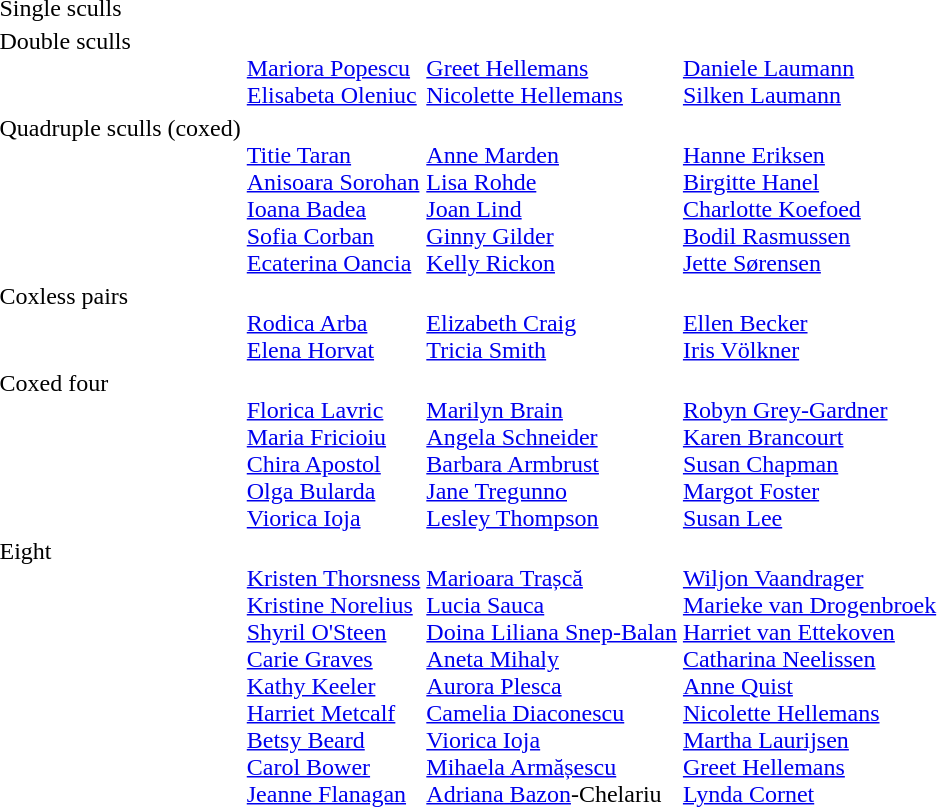<table>
<tr>
<td>Single sculls<br></td>
<td></td>
<td></td>
<td></td>
</tr>
<tr valign="top">
<td>Double sculls<br></td>
<td><br> <a href='#'>Mariora Popescu</a><br> <a href='#'>Elisabeta Oleniuc</a></td>
<td><br> <a href='#'>Greet Hellemans</a><br> <a href='#'>Nicolette Hellemans</a></td>
<td><br> <a href='#'>Daniele Laumann</a><br> <a href='#'>Silken Laumann</a></td>
</tr>
<tr valign="top">
<td>Quadruple sculls (coxed)<br></td>
<td><br><a href='#'>Titie Taran</a><br><a href='#'>Anisoara Sorohan</a><br><a href='#'>Ioana Badea</a><br><a href='#'>Sofia Corban</a><br><a href='#'>Ecaterina Oancia</a></td>
<td><br><a href='#'>Anne Marden</a><br><a href='#'>Lisa Rohde</a><br><a href='#'>Joan Lind</a><br><a href='#'>Ginny Gilder</a><br><a href='#'>Kelly Rickon</a></td>
<td><br><a href='#'>Hanne Eriksen</a><br><a href='#'>Birgitte Hanel</a><br><a href='#'>Charlotte Koefoed</a><br><a href='#'>Bodil Rasmussen</a><br><a href='#'>Jette Sørensen</a></td>
</tr>
<tr valign="top">
<td>Coxless pairs<br></td>
<td><br><a href='#'>Rodica Arba</a><br> <a href='#'>Elena Horvat</a></td>
<td><br><a href='#'>Elizabeth Craig</a><br> <a href='#'>Tricia Smith</a></td>
<td><br><a href='#'>Ellen Becker</a><br> <a href='#'>Iris Völkner</a></td>
</tr>
<tr valign="top">
<td>Coxed four<br></td>
<td><br><a href='#'>Florica Lavric</a><br><a href='#'>Maria Fricioiu</a><br><a href='#'>Chira Apostol</a><br><a href='#'>Olga Bularda</a><br><a href='#'>Viorica Ioja</a></td>
<td><br><a href='#'>Marilyn Brain</a><br><a href='#'>Angela Schneider</a><br><a href='#'>Barbara Armbrust</a><br><a href='#'>Jane Tregunno</a><br><a href='#'>Lesley Thompson</a></td>
<td><br><a href='#'>Robyn Grey-Gardner</a><br><a href='#'>Karen Brancourt</a><br><a href='#'>Susan Chapman</a><br><a href='#'>Margot Foster</a><br><a href='#'>Susan Lee</a></td>
</tr>
<tr valign="top">
<td>Eight<br></td>
<td><br><a href='#'>Kristen Thorsness</a><br><a href='#'>Kristine Norelius</a><br><a href='#'>Shyril O'Steen</a><br><a href='#'>Carie Graves</a><br><a href='#'>Kathy Keeler</a><br><a href='#'>Harriet Metcalf</a><br><a href='#'>Betsy Beard</a><br><a href='#'>Carol Bower</a><br><a href='#'>Jeanne Flanagan</a></td>
<td><br><a href='#'>Marioara Trașcă</a><br><a href='#'>Lucia Sauca</a><br><a href='#'>Doina Liliana Snep-Balan</a><br><a href='#'>Aneta Mihaly</a><br><a href='#'>Aurora Plesca</a><br><a href='#'>Camelia Diaconescu</a><br><a href='#'>Viorica Ioja</a><br><a href='#'>Mihaela Armășescu</a><br><a href='#'>Adriana Bazon</a>-Chelariu</td>
<td><br><a href='#'>Wiljon Vaandrager</a><br><a href='#'>Marieke van Drogenbroek</a><br><a href='#'>Harriet van Ettekoven</a><br><a href='#'>Catharina Neelissen</a><br><a href='#'>Anne Quist</a><br><a href='#'>Nicolette Hellemans</a><br><a href='#'>Martha Laurijsen</a><br><a href='#'>Greet Hellemans</a><br><a href='#'>Lynda Cornet</a></td>
</tr>
</table>
